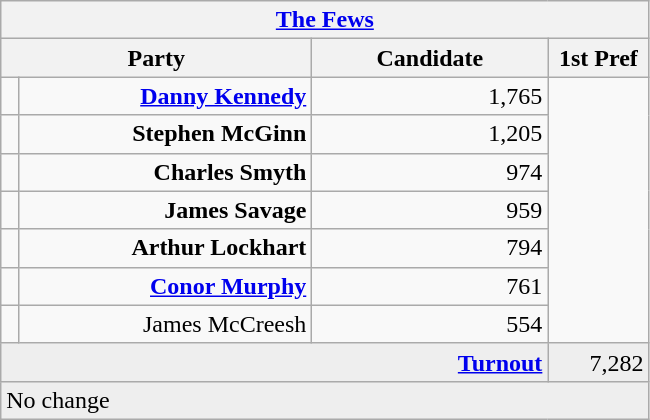<table class="wikitable">
<tr>
<th colspan="4" align="center"><a href='#'>The Fews</a></th>
</tr>
<tr>
<th colspan="2" align="center" width=200>Party</th>
<th width=150>Candidate</th>
<th width=60>1st Pref</th>
</tr>
<tr>
<td></td>
<td align="right"><strong><a href='#'>Danny Kennedy</a></strong></td>
<td align="right">1,765</td>
</tr>
<tr>
<td></td>
<td align="right"><strong>Stephen McGinn</strong></td>
<td align="right">1,205</td>
</tr>
<tr>
<td></td>
<td align="right"><strong>Charles Smyth</strong></td>
<td align="right">974</td>
</tr>
<tr>
<td></td>
<td align="right"><strong>James Savage</strong></td>
<td align="right">959</td>
</tr>
<tr>
<td></td>
<td align="right"><strong>Arthur Lockhart</strong></td>
<td align="right">794</td>
</tr>
<tr>
<td></td>
<td align="right"><strong><a href='#'>Conor Murphy</a></strong></td>
<td align="right">761</td>
</tr>
<tr>
<td></td>
<td align="right">James McCreesh</td>
<td align="right">554</td>
</tr>
<tr bgcolor="EEEEEE">
<td colspan=3 align="right"><strong><a href='#'>Turnout</a></strong></td>
<td align="right">7,282</td>
</tr>
<tr>
<td colspan=4 bgcolor="EEEEEE">No change</td>
</tr>
</table>
